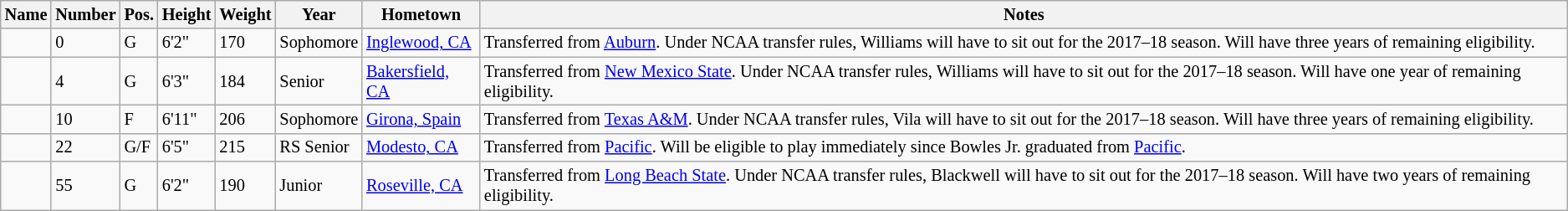<table class="wikitable sortable" style="font-size:85%;" border="1">
<tr>
<th>Name</th>
<th>Number</th>
<th>Pos.</th>
<th>Height</th>
<th>Weight</th>
<th>Year</th>
<th>Hometown</th>
<th class="unsortable">Notes</th>
</tr>
<tr>
<td></td>
<td>0</td>
<td>G</td>
<td>6'2"</td>
<td>170</td>
<td>Sophomore</td>
<td><a href='#'>Inglewood, CA</a></td>
<td>Transferred from <a href='#'>Auburn</a>. Under NCAA transfer rules, Williams will have to sit out for the 2017–18 season. Will have three years of remaining eligibility.</td>
</tr>
<tr>
<td></td>
<td>4</td>
<td>G</td>
<td>6'3"</td>
<td>184</td>
<td>Senior</td>
<td><a href='#'>Bakersfield, CA</a></td>
<td>Transferred from <a href='#'>New Mexico State</a>. Under NCAA transfer rules, Williams will have to sit out for the 2017–18 season. Will have one year of remaining eligibility.</td>
</tr>
<tr>
<td></td>
<td>10</td>
<td>F</td>
<td>6'11"</td>
<td>206</td>
<td>Sophomore</td>
<td><a href='#'>Girona, Spain</a></td>
<td>Transferred from <a href='#'>Texas A&M</a>. Under NCAA transfer rules, Vila will have to sit out for the 2017–18 season. Will have three years of remaining eligibility.</td>
</tr>
<tr>
<td></td>
<td>22</td>
<td>G/F</td>
<td>6'5"</td>
<td>215</td>
<td>RS Senior</td>
<td><a href='#'>Modesto, CA</a></td>
<td>Transferred from <a href='#'>Pacific</a>. Will be eligible to play immediately since Bowles Jr. graduated from <a href='#'>Pacific</a>.</td>
</tr>
<tr>
<td></td>
<td>55</td>
<td>G</td>
<td>6'2"</td>
<td>190</td>
<td>Junior</td>
<td><a href='#'>Roseville, CA</a></td>
<td>Transferred from <a href='#'>Long Beach State</a>. Under NCAA transfer rules, Blackwell will have to sit out for the 2017–18 season. Will have two years of remaining eligibility.</td>
</tr>
</table>
